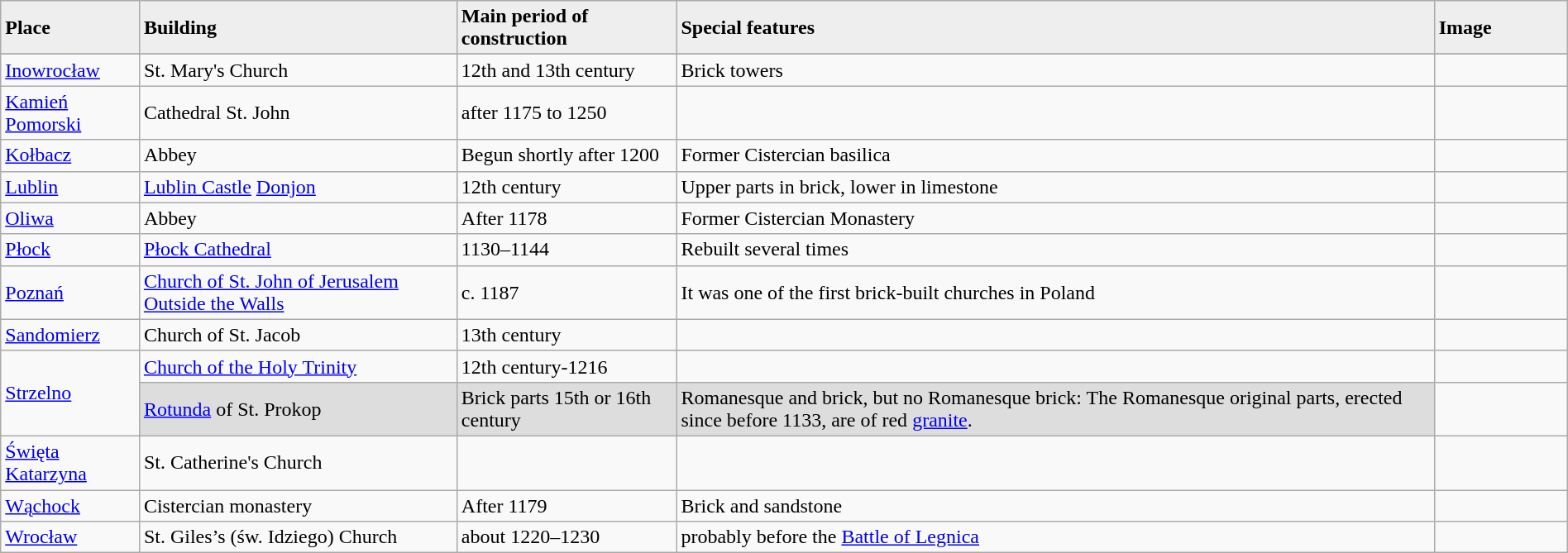<table class="wikitable" style="border: 2px; border-collapse: collapse;" width="100%">
<tr>
<td bgcolor="#EEEEEE"><strong>Place</strong></td>
<td bgcolor="#EEEEEE"><strong>Building</strong></td>
<td bgcolor="#EEEEEE"><strong>Main period of construction</strong></td>
<td bgcolor="#EEEEEE"><strong>Special features</strong></td>
<td bgcolor="#EEEEEE" width=100><strong>Image</strong></td>
</tr>
<tr>
</tr>
<tr>
<td><a href='#'>Inowrocław</a></td>
<td>St. Mary's Church</td>
<td>12th and 13th century</td>
<td>Brick towers</td>
<td></td>
</tr>
<tr>
<td><a href='#'>Kamień Pomorski</a></td>
<td>Cathedral St. John</td>
<td>after 1175 to 1250</td>
<td></td>
<td></td>
</tr>
<tr>
<td><a href='#'>Kołbacz</a></td>
<td>Abbey</td>
<td>Begun shortly after 1200</td>
<td>Former Cistercian basilica</td>
<td></td>
</tr>
<tr>
<td><a href='#'>Lublin</a></td>
<td><a href='#'>Lublin Castle</a> <a href='#'>Donjon</a></td>
<td>12th century</td>
<td>Upper parts in brick, lower in limestone</td>
<td></td>
</tr>
<tr>
<td><a href='#'>Oliwa</a></td>
<td>Abbey</td>
<td>After 1178</td>
<td>Former Cistercian Monastery</td>
<td></td>
</tr>
<tr>
<td><a href='#'>Płock</a></td>
<td><a href='#'>Płock Cathedral</a></td>
<td>1130–1144</td>
<td>Rebuilt several times</td>
<td></td>
</tr>
<tr>
<td><a href='#'>Poznań</a></td>
<td><a href='#'>Church of St. John of Jerusalem Outside the Walls</a></td>
<td>c. 1187</td>
<td>It was one of the first brick-built churches in Poland</td>
<td></td>
</tr>
<tr>
<td><a href='#'>Sandomierz</a></td>
<td>Church of St. Jacob</td>
<td>13th century</td>
<td></td>
<td></td>
</tr>
<tr>
<td rowspan=2><a href='#'>Strzelno</a></td>
<td><a href='#'>Church of the Holy Trinity</a></td>
<td>12th century-1216</td>
<td></td>
<td></td>
</tr>
<tr>
<td style="background:#DDDDDD"><a href='#'>Rotunda</a> of St. Prokop</td>
<td style="background:#DDDDDD">Brick parts 15th or 16th century</td>
<td style="background:#DDDDDD">Romanesque and brick, but no Romanesque brick: The Romanesque original parts, erected since before 1133, are of red <a href='#'>granite</a>.</td>
<td></td>
</tr>
<tr>
<td><a href='#'>Święta Katarzyna</a></td>
<td>St. Catherine's Church</td>
<td></td>
<td></td>
<td></td>
</tr>
<tr>
<td><a href='#'>Wąchock</a></td>
<td>Cistercian monastery</td>
<td>After 1179</td>
<td>Brick and sandstone</td>
<td></td>
</tr>
<tr>
<td><a href='#'>Wrocław</a></td>
<td>St. Giles’s (św. Idziego) Church</td>
<td>about 1220–1230</td>
<td>probably before the <a href='#'>Battle of Legnica</a></td>
<td></td>
</tr>
<tr>
</tr>
</table>
